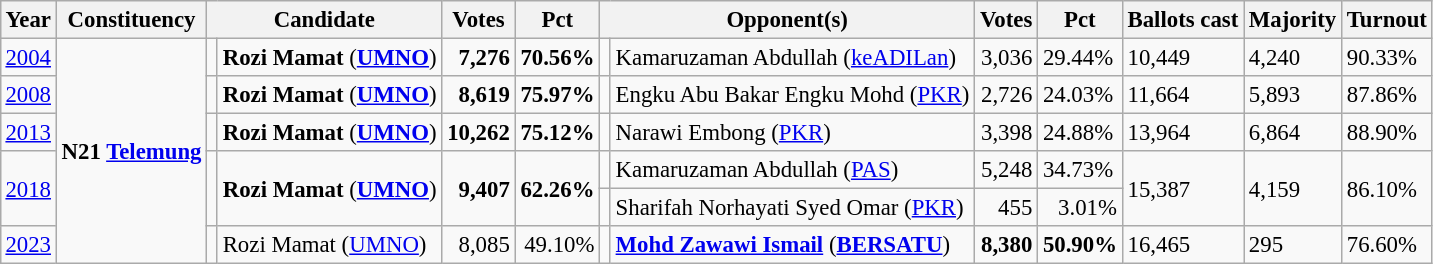<table class="wikitable" style="margin:0.5em ; font-size:95%">
<tr>
<th>Year</th>
<th>Constituency</th>
<th colspan=2>Candidate</th>
<th>Votes</th>
<th>Pct</th>
<th colspan=2>Opponent(s)</th>
<th>Votes</th>
<th>Pct</th>
<th>Ballots cast</th>
<th>Majority</th>
<th>Turnout</th>
</tr>
<tr>
<td><a href='#'>2004</a></td>
<td rowspan=6><strong>N21 <a href='#'>Telemung</a></strong></td>
<td></td>
<td><strong>Rozi Mamat</strong> (<a href='#'><strong>UMNO</strong></a>)</td>
<td align="right"><strong>7,276</strong></td>
<td><strong>70.56%</strong></td>
<td></td>
<td>Kamaruzaman Abdullah (<a href='#'>keADILan</a>)</td>
<td align="right">3,036</td>
<td>29.44%</td>
<td>10,449</td>
<td>4,240</td>
<td>90.33%</td>
</tr>
<tr>
<td><a href='#'>2008</a></td>
<td></td>
<td><strong>Rozi Mamat</strong> (<a href='#'><strong>UMNO</strong></a>)</td>
<td align="right"><strong>8,619</strong></td>
<td><strong>75.97%</strong></td>
<td></td>
<td>Engku Abu Bakar Engku Mohd (<a href='#'>PKR</a>)</td>
<td align="right">2,726</td>
<td>24.03%</td>
<td>11,664</td>
<td>5,893</td>
<td>87.86%</td>
</tr>
<tr>
<td><a href='#'>2013</a></td>
<td></td>
<td><strong>Rozi Mamat</strong> (<a href='#'><strong>UMNO</strong></a>)</td>
<td align="right"><strong>10,262</strong></td>
<td><strong>75.12%</strong></td>
<td></td>
<td>Narawi Embong (<a href='#'>PKR</a>)</td>
<td align="right">3,398</td>
<td>24.88%</td>
<td>13,964</td>
<td>6,864</td>
<td>88.90%</td>
</tr>
<tr>
<td rowspan=2><a href='#'>2018</a></td>
<td rowspan=2 ></td>
<td rowspan=2><strong>Rozi Mamat</strong> (<a href='#'><strong>UMNO</strong></a>)</td>
<td rowspan=2 align="right"><strong>9,407</strong></td>
<td rowspan=2><strong>62.26%</strong></td>
<td></td>
<td>Kamaruzaman Abdullah (<a href='#'>PAS</a>)</td>
<td align="right">5,248</td>
<td>34.73%</td>
<td rowspan=2>15,387</td>
<td rowspan=2>4,159</td>
<td rowspan=2>86.10%</td>
</tr>
<tr>
<td></td>
<td>Sharifah Norhayati Syed Omar (<a href='#'>PKR</a>)</td>
<td align="right">455</td>
<td align="right">3.01%</td>
</tr>
<tr>
<td><a href='#'>2023</a></td>
<td></td>
<td>Rozi Mamat (<a href='#'>UMNO</a>)</td>
<td align="right">8,085</td>
<td align="right">49.10%</td>
<td></td>
<td><strong><a href='#'>Mohd Zawawi Ismail</a></strong> (<a href='#'><strong>BERSATU</strong></a>)</td>
<td align="right"><strong>8,380</strong></td>
<td align="right"><strong>50.90%</strong></td>
<td rowspan=2>16,465</td>
<td rowspan=2>295</td>
<td rowspan=2>76.60%</td>
</tr>
</table>
